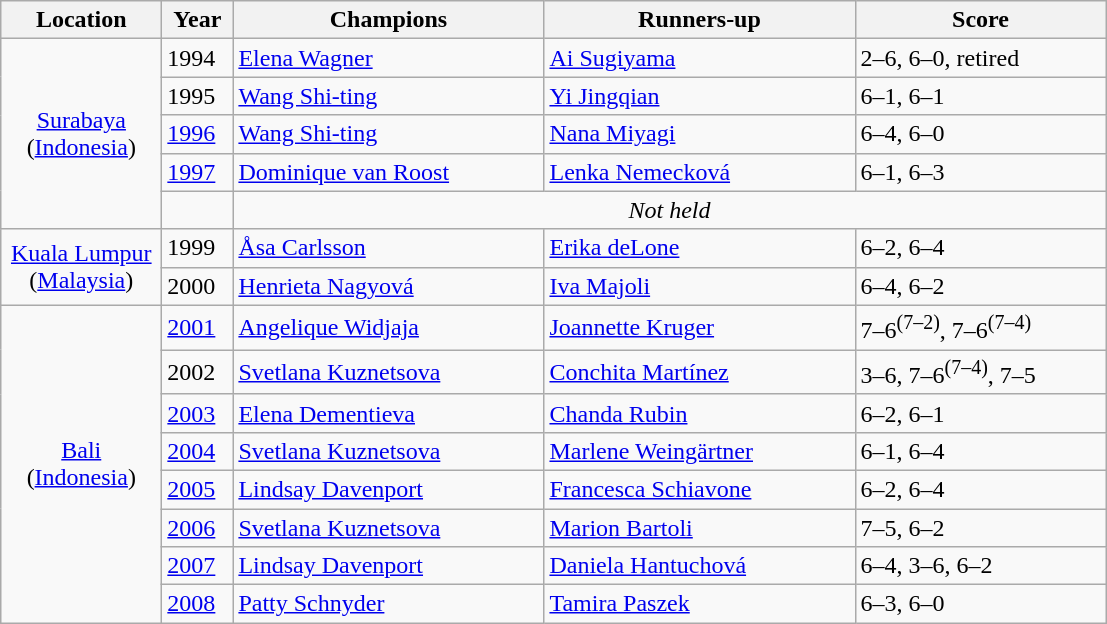<table class="wikitable">
<tr>
<th style="width:100px">Location</th>
<th style="width:40px">Year</th>
<th style="width:200px">Champions</th>
<th style="width:200px">Runners-up</th>
<th style="width:160px" class="unsortable">Score</th>
</tr>
<tr>
<td align=center rowspan=5><a href='#'>Surabaya</a><br>(<a href='#'>Indonesia</a>)</td>
<td>1994</td>
<td> <a href='#'>Elena Wagner</a></td>
<td> <a href='#'>Ai Sugiyama</a></td>
<td>2–6, 6–0, retired</td>
</tr>
<tr>
<td>1995</td>
<td> <a href='#'>Wang Shi-ting</a></td>
<td> <a href='#'>Yi Jingqian</a></td>
<td>6–1, 6–1 </td>
</tr>
<tr>
<td><a href='#'>1996</a></td>
<td> <a href='#'>Wang Shi-ting</a></td>
<td> <a href='#'>Nana Miyagi</a></td>
<td>6–4, 6–0</td>
</tr>
<tr>
<td><a href='#'>1997</a></td>
<td> <a href='#'>Dominique van Roost</a></td>
<td> <a href='#'>Lenka Nemecková</a></td>
<td>6–1, 6–3</td>
</tr>
<tr>
<td></td>
<td colspan=4 align=center><em>Not held</em></td>
</tr>
<tr>
<td align=center rowspan=2><a href='#'>Kuala Lumpur</a><br>(<a href='#'>Malaysia</a>)</td>
<td>1999</td>
<td> <a href='#'>Åsa Carlsson</a></td>
<td> <a href='#'>Erika deLone</a></td>
<td>6–2, 6–4</td>
</tr>
<tr>
<td>2000</td>
<td> <a href='#'>Henrieta Nagyová</a></td>
<td> <a href='#'>Iva Majoli</a></td>
<td>6–4, 6–2</td>
</tr>
<tr>
<td align=center rowspan=8><a href='#'>Bali</a><br>(<a href='#'>Indonesia</a>)</td>
<td><a href='#'>2001</a></td>
<td> <a href='#'>Angelique Widjaja</a></td>
<td> <a href='#'>Joannette Kruger</a></td>
<td>7–6<sup>(7–2)</sup>, 7–6<sup>(7–4)</sup></td>
</tr>
<tr>
<td>2002</td>
<td> <a href='#'>Svetlana Kuznetsova</a></td>
<td> <a href='#'>Conchita Martínez</a></td>
<td>3–6, 7–6<sup>(7–4)</sup>, 7–5</td>
</tr>
<tr>
<td><a href='#'>2003</a></td>
<td> <a href='#'>Elena Dementieva</a></td>
<td> <a href='#'>Chanda Rubin</a></td>
<td>6–2, 6–1</td>
</tr>
<tr>
<td><a href='#'>2004</a></td>
<td> <a href='#'>Svetlana Kuznetsova</a></td>
<td> <a href='#'>Marlene Weingärtner</a></td>
<td>6–1, 6–4</td>
</tr>
<tr>
<td><a href='#'>2005</a></td>
<td> <a href='#'>Lindsay Davenport</a></td>
<td> <a href='#'>Francesca Schiavone</a></td>
<td>6–2, 6–4</td>
</tr>
<tr>
<td><a href='#'>2006</a></td>
<td> <a href='#'>Svetlana Kuznetsova</a></td>
<td> <a href='#'>Marion Bartoli</a></td>
<td>7–5, 6–2</td>
</tr>
<tr>
<td><a href='#'>2007</a></td>
<td> <a href='#'>Lindsay Davenport</a></td>
<td> <a href='#'>Daniela Hantuchová</a></td>
<td>6–4, 3–6, 6–2</td>
</tr>
<tr>
<td><a href='#'>2008</a></td>
<td> <a href='#'>Patty Schnyder</a></td>
<td> <a href='#'>Tamira Paszek</a></td>
<td>6–3, 6–0</td>
</tr>
</table>
